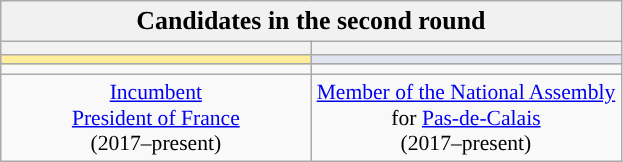<table class="wikitable" style="font-size:90%; text-align:center">
<tr>
<td colspan="2" style="background:#f1f1f1;"><big><strong>Candidates in the second round</strong></big></td>
</tr>
<tr>
<th style="width:3em; font-size:135%; background:"></th>
<th style="width:3em; font-size:135%; background:"></th>
</tr>
<tr style="color:#000; font-size:100%; background:lightsteelblue;">
<td style="width:3em; width:200px; background:#FFED99;"><strong><em></em></strong></td>
<td style="width:3em; width:200px; background:#E0E5F0;"><strong><em></em></strong></td>
</tr>
<tr>
<td></td>
<td></td>
</tr>
<tr>
<td><a href='#'>Incumbent</a><br><a href='#'>President of France</a><br>(2017–present)</td>
<td><a href='#'>Member of the National Assembly</a><br>for <a href='#'>Pas-de-Calais</a><br>(2017–present)</td>
</tr>
</table>
